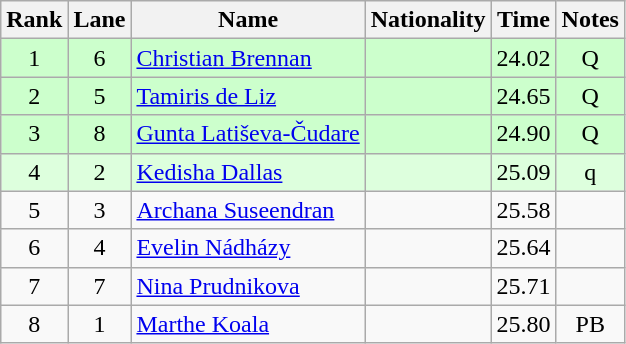<table class="wikitable sortable" style="text-align:center">
<tr>
<th>Rank</th>
<th>Lane</th>
<th>Name</th>
<th>Nationality</th>
<th>Time</th>
<th>Notes</th>
</tr>
<tr bgcolor=ccffcc>
<td>1</td>
<td>6</td>
<td align=left><a href='#'>Christian Brennan</a></td>
<td align=left></td>
<td>24.02</td>
<td>Q</td>
</tr>
<tr bgcolor=ccffcc>
<td>2</td>
<td>5</td>
<td align=left><a href='#'>Tamiris de Liz</a></td>
<td align=left></td>
<td>24.65</td>
<td>Q</td>
</tr>
<tr bgcolor=ccffcc>
<td>3</td>
<td>8</td>
<td align=left><a href='#'>Gunta Latiševa-Čudare</a></td>
<td align=left></td>
<td>24.90</td>
<td>Q</td>
</tr>
<tr bgcolor=ddffdd>
<td>4</td>
<td>2</td>
<td align=left><a href='#'>Kedisha Dallas</a></td>
<td align=left></td>
<td>25.09</td>
<td>q</td>
</tr>
<tr>
<td>5</td>
<td>3</td>
<td align=left><a href='#'>Archana Suseendran</a></td>
<td align=left></td>
<td>25.58</td>
<td></td>
</tr>
<tr>
<td>6</td>
<td>4</td>
<td align=left><a href='#'>Evelin Nádházy</a></td>
<td align=left></td>
<td>25.64</td>
<td></td>
</tr>
<tr>
<td>7</td>
<td>7</td>
<td align=left><a href='#'>Nina Prudnikova</a></td>
<td align=left></td>
<td>25.71</td>
<td></td>
</tr>
<tr>
<td>8</td>
<td>1</td>
<td align=left><a href='#'>Marthe Koala</a></td>
<td align=left></td>
<td>25.80</td>
<td>PB</td>
</tr>
</table>
